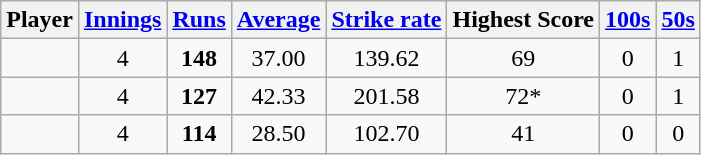<table class="wikitable sortable" style="text-align: center">
<tr>
<th>Player</th>
<th><a href='#'>Innings</a></th>
<th><a href='#'>Runs</a></th>
<th><a href='#'>Average</a></th>
<th><a href='#'>Strike rate</a></th>
<th>Highest Score</th>
<th><a href='#'>100s</a></th>
<th><a href='#'>50s</a></th>
</tr>
<tr>
<td></td>
<td>4</td>
<td><strong>148</strong></td>
<td>37.00</td>
<td>139.62</td>
<td>69</td>
<td>0</td>
<td>1</td>
</tr>
<tr>
<td></td>
<td>4</td>
<td><strong>127</strong></td>
<td>42.33</td>
<td>201.58</td>
<td>72*</td>
<td>0</td>
<td>1</td>
</tr>
<tr>
<td></td>
<td>4</td>
<td><strong>114</strong></td>
<td>28.50</td>
<td>102.70</td>
<td>41</td>
<td>0</td>
<td>0</td>
</tr>
</table>
